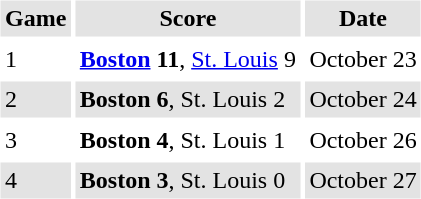<table border="0" cellspacing="3" cellpadding="3">
<tr style="background: #e3e3e3;">
<th>Game</th>
<th>Score</th>
<th>Date</th>
</tr>
<tr>
<td>1</td>
<td><strong><a href='#'>Boston</a> 11</strong>, <a href='#'>St. Louis</a> 9</td>
<td>October 23</td>
</tr>
<tr style="background: #e3e3e3;">
<td>2</td>
<td><strong>Boston 6</strong>, St. Louis 2</td>
<td>October 24</td>
</tr>
<tr>
<td>3</td>
<td><strong>Boston 4</strong>, St. Louis 1</td>
<td>October 26</td>
</tr>
<tr style="background: #e3e3e3;">
<td>4</td>
<td><strong>Boston 3</strong>, St. Louis 0</td>
<td>October 27</td>
</tr>
</table>
